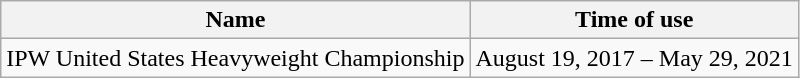<table class="wikitable" border="1">
<tr>
<th>Name</th>
<th>Time of use</th>
</tr>
<tr>
<td>IPW United States Heavyweight Championship</td>
<td>August 19, 2017 – May 29, 2021</td>
</tr>
</table>
